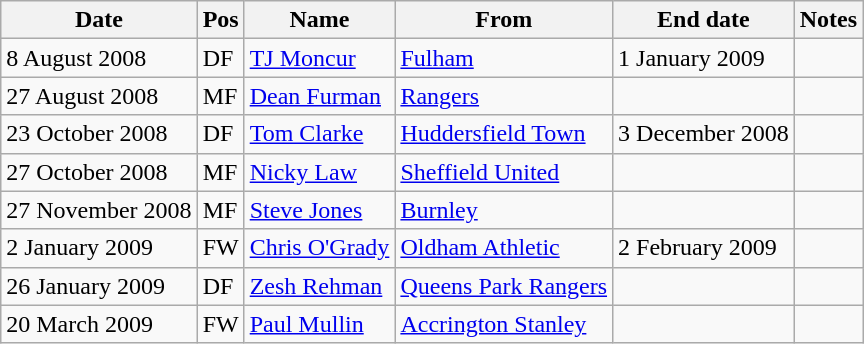<table class="wikitable">
<tr>
<th>Date</th>
<th>Pos</th>
<th>Name</th>
<th>From</th>
<th>End date</th>
<th>Notes</th>
</tr>
<tr>
<td>8 August 2008</td>
<td>DF</td>
<td> <a href='#'>TJ Moncur</a></td>
<td> <a href='#'>Fulham</a></td>
<td>1 January 2009</td>
<td></td>
</tr>
<tr>
<td>27 August 2008</td>
<td>MF</td>
<td> <a href='#'>Dean Furman</a></td>
<td> <a href='#'>Rangers</a></td>
<td></td>
<td></td>
</tr>
<tr>
<td>23 October 2008</td>
<td>DF</td>
<td> <a href='#'>Tom Clarke</a></td>
<td> <a href='#'>Huddersfield Town</a></td>
<td>3 December 2008</td>
<td></td>
</tr>
<tr>
<td>27 October 2008</td>
<td>MF</td>
<td> <a href='#'>Nicky Law</a></td>
<td> <a href='#'>Sheffield United</a></td>
<td></td>
<td></td>
</tr>
<tr>
<td>27 November 2008</td>
<td>MF</td>
<td> <a href='#'>Steve Jones</a></td>
<td> <a href='#'>Burnley</a></td>
<td></td>
<td></td>
</tr>
<tr>
<td>2 January 2009</td>
<td>FW</td>
<td> <a href='#'>Chris O'Grady</a></td>
<td> <a href='#'>Oldham Athletic</a></td>
<td>2 February 2009</td>
<td></td>
</tr>
<tr>
<td>26 January 2009</td>
<td>DF</td>
<td> <a href='#'>Zesh Rehman</a></td>
<td> <a href='#'>Queens Park Rangers</a></td>
<td></td>
<td></td>
</tr>
<tr>
<td>20 March 2009</td>
<td>FW</td>
<td> <a href='#'>Paul Mullin</a></td>
<td> <a href='#'>Accrington Stanley</a></td>
<td></td>
<td></td>
</tr>
</table>
